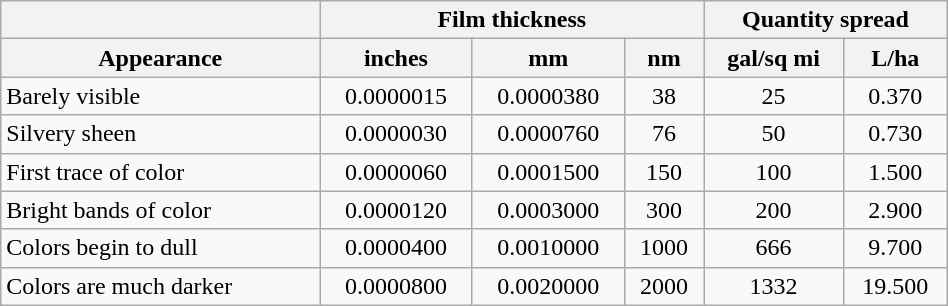<table class="wikitable" style="width:50%;">
<tr>
<th></th>
<th colspan="3">Film thickness</th>
<th colspan="2">Quantity spread</th>
</tr>
<tr>
<th>Appearance</th>
<th>inches</th>
<th>mm</th>
<th>nm</th>
<th>gal/sq mi</th>
<th>L/ha</th>
</tr>
<tr>
<td>Barely visible</td>
<td style="text-align:center;">0.0000015</td>
<td style="text-align:center;">0.0000380</td>
<td style="text-align:center;">38</td>
<td style="text-align:center;">25</td>
<td style="text-align:center;">0.370</td>
</tr>
<tr>
<td>Silvery sheen</td>
<td style="text-align:center;">0.0000030</td>
<td style="text-align:center;">0.0000760</td>
<td style="text-align:center;">76</td>
<td style="text-align:center;">50</td>
<td style="text-align:center;">0.730</td>
</tr>
<tr>
<td>First trace of color</td>
<td style="text-align:center;">0.0000060</td>
<td style="text-align:center;">0.0001500</td>
<td style="text-align:center;">150</td>
<td style="text-align:center;">100</td>
<td style="text-align:center;">1.500</td>
</tr>
<tr>
<td>Bright bands of color</td>
<td style="text-align:center;">0.0000120</td>
<td style="text-align:center;">0.0003000</td>
<td style="text-align:center;">300</td>
<td style="text-align:center;">200</td>
<td style="text-align:center;">2.900</td>
</tr>
<tr>
<td>Colors begin to dull</td>
<td style="text-align:center;">0.0000400</td>
<td style="text-align:center;">0.0010000</td>
<td style="text-align:center;">1000</td>
<td style="text-align:center;">666</td>
<td style="text-align:center;">9.700</td>
</tr>
<tr>
<td>Colors are much darker</td>
<td style="text-align:center;">0.0000800</td>
<td style="text-align:center;">0.0020000</td>
<td style="text-align:center;">2000</td>
<td style="text-align:center;">1332</td>
<td style="text-align:center;">19.500</td>
</tr>
</table>
